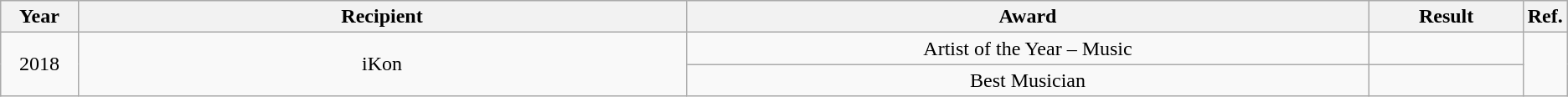<table class="wikitable" style="text-align:center">
<tr>
<th width=5%>Year</th>
<th style="width:40%;">Recipient</th>
<th style="width:45%;">Award</th>
<th style="width:10%;">Result</th>
<th style="width:5%;">Ref.</th>
</tr>
<tr>
<td rowspan="2">2018</td>
<td rowspan="2">iKon</td>
<td>Artist of the Year – Music</td>
<td></td>
<td rowspan="2"></td>
</tr>
<tr>
<td>Best Musician</td>
<td></td>
</tr>
</table>
